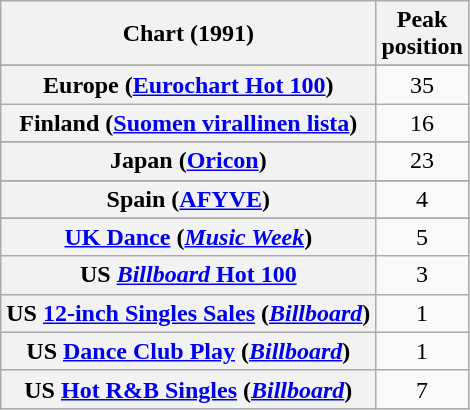<table class="wikitable sortable plainrowheaders" style="text-align:center">
<tr>
<th>Chart (1991)</th>
<th>Peak<br>position</th>
</tr>
<tr>
</tr>
<tr>
</tr>
<tr>
</tr>
<tr>
</tr>
<tr>
</tr>
<tr>
<th scope="row">Europe (<a href='#'>Eurochart Hot 100</a>)</th>
<td>35</td>
</tr>
<tr>
<th scope="row">Finland (<a href='#'>Suomen virallinen lista</a>)</th>
<td>16</td>
</tr>
<tr>
</tr>
<tr>
</tr>
<tr>
<th scope="row">Japan (<a href='#'>Oricon</a>)</th>
<td>23</td>
</tr>
<tr>
</tr>
<tr>
</tr>
<tr>
</tr>
<tr>
<th scope="row">Spain (<a href='#'>AFYVE</a>)</th>
<td>4</td>
</tr>
<tr>
</tr>
<tr>
</tr>
<tr>
</tr>
<tr>
<th scope="row"><a href='#'>UK Dance</a> (<em><a href='#'>Music Week</a></em>)</th>
<td>5</td>
</tr>
<tr>
<th scope="row">US <a href='#'><em>Billboard</em> Hot 100</a></th>
<td>3</td>
</tr>
<tr>
<th scope="row">US <a href='#'>12-inch Singles Sales</a> (<em><a href='#'>Billboard</a></em>)</th>
<td>1</td>
</tr>
<tr>
<th scope="row">US <a href='#'>Dance Club Play</a> (<em><a href='#'>Billboard</a></em>)</th>
<td>1</td>
</tr>
<tr>
<th scope="row">US <a href='#'>Hot R&B Singles</a> (<em><a href='#'>Billboard</a></em>)</th>
<td>7</td>
</tr>
</table>
